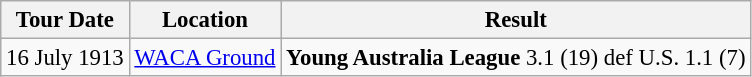<table class="wikitable" style="font-size: 95%;">
<tr>
<th>Tour Date</th>
<th>Location</th>
<th>Result</th>
</tr>
<tr>
<td>16 July 1913</td>
<td><a href='#'>WACA Ground</a></td>
<td><strong>Young Australia League</strong> 3.1 (19) def U.S. 1.1 (7) </td>
</tr>
</table>
